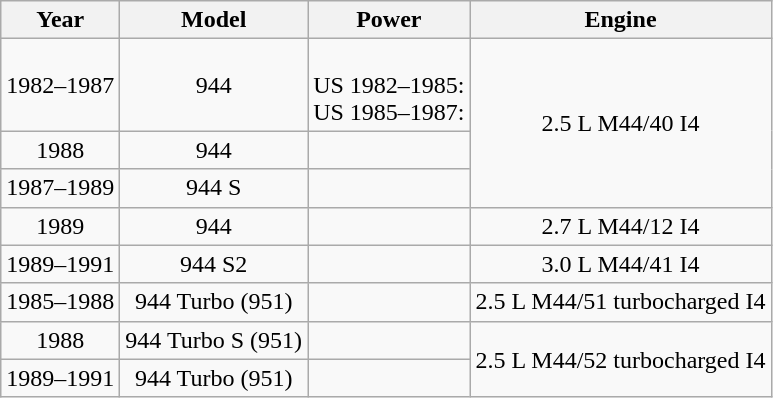<table class="wikitable sortable" style="text-align: center;">
<tr>
<th>Year</th>
<th>Model</th>
<th>Power</th>
<th>Engine</th>
</tr>
<tr>
<td>1982–1987</td>
<td>944</td>
<td><br>US 1982–1985: <br>US 1985–1987: </td>
<td rowspan="3">2.5 L M44/40 I4</td>
</tr>
<tr>
<td>1988</td>
<td>944</td>
<td></td>
</tr>
<tr>
<td>1987–1989</td>
<td>944 S</td>
<td></td>
</tr>
<tr>
<td>1989</td>
<td>944</td>
<td></td>
<td>2.7 L M44/12 I4</td>
</tr>
<tr>
<td>1989–1991</td>
<td>944 S2</td>
<td></td>
<td>3.0 L M44/41 I4</td>
</tr>
<tr>
<td>1985–1988</td>
<td>944 Turbo (951)</td>
<td></td>
<td>2.5 L M44/51 turbocharged I4</td>
</tr>
<tr>
<td>1988</td>
<td>944 Turbo S (951)</td>
<td></td>
<td rowspan="2">2.5 L M44/52 turbocharged I4</td>
</tr>
<tr>
<td>1989–1991</td>
<td>944 Turbo (951)</td>
<td></td>
</tr>
</table>
